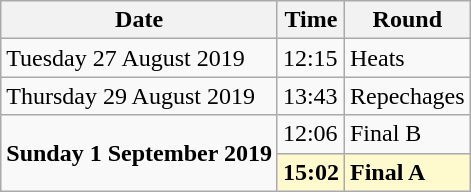<table class="wikitable">
<tr>
<th>Date</th>
<th>Time</th>
<th>Round</th>
</tr>
<tr>
<td>Tuesday 27 August 2019</td>
<td>12:15</td>
<td>Heats</td>
</tr>
<tr>
<td>Thursday 29 August 2019</td>
<td>13:43</td>
<td>Repechages</td>
</tr>
<tr>
<td rowspan=2><strong>Sunday 1 September 2019</strong></td>
<td>12:06</td>
<td>Final B</td>
</tr>
<tr>
<td style=background:lemonchiffon><strong>15:02</strong></td>
<td style=background:lemonchiffon><strong>Final A</strong></td>
</tr>
</table>
